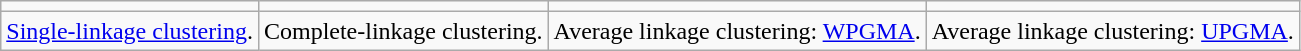<table class="wikitable">
<tr>
<td></td>
<td></td>
<td></td>
<td></td>
</tr>
<tr>
<td><a href='#'>Single-linkage clustering</a>.</td>
<td>Complete-linkage clustering.</td>
<td>Average linkage clustering: <a href='#'>WPGMA</a>.</td>
<td>Average linkage clustering: <a href='#'>UPGMA</a>.</td>
</tr>
</table>
